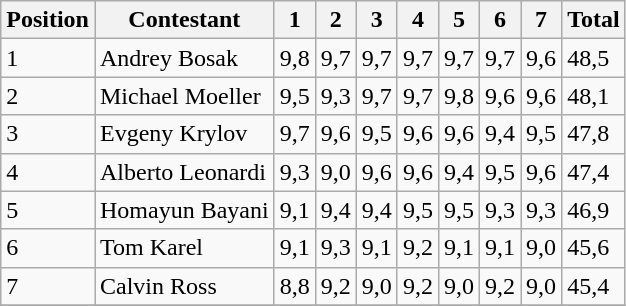<table class="wikitable">
<tr>
<th>Position</th>
<th>Contestant</th>
<th>1</th>
<th>2</th>
<th>3</th>
<th>4</th>
<th>5</th>
<th>6</th>
<th>7</th>
<th>Total</th>
</tr>
<tr>
<td>1</td>
<td>Andrey Bosak </td>
<td>9,8</td>
<td>9,7</td>
<td>9,7</td>
<td>9,7</td>
<td>9,7</td>
<td>9,7</td>
<td>9,6</td>
<td>48,5</td>
</tr>
<tr>
<td>2</td>
<td>Michael Moeller </td>
<td>9,5</td>
<td>9,3</td>
<td>9,7</td>
<td>9,7</td>
<td>9,8</td>
<td>9,6</td>
<td>9,6</td>
<td>48,1</td>
</tr>
<tr>
<td>3</td>
<td>Evgeny Krylov </td>
<td>9,7</td>
<td>9,6</td>
<td>9,5</td>
<td>9,6</td>
<td>9,6</td>
<td>9,4</td>
<td>9,5</td>
<td>47,8</td>
</tr>
<tr>
<td>4</td>
<td>Alberto Leonardi </td>
<td>9,3</td>
<td>9,0</td>
<td>9,6</td>
<td>9,6</td>
<td>9,4</td>
<td>9,5</td>
<td>9,6</td>
<td>47,4</td>
</tr>
<tr>
<td>5</td>
<td>Homayun Bayani </td>
<td>9,1</td>
<td>9,4</td>
<td>9,4</td>
<td>9,5</td>
<td>9,5</td>
<td>9,3</td>
<td>9,3</td>
<td>46,9</td>
</tr>
<tr>
<td>6</td>
<td>Tom Karel </td>
<td>9,1</td>
<td>9,3</td>
<td>9,1</td>
<td>9,2</td>
<td>9,1</td>
<td>9,1</td>
<td>9,0</td>
<td>45,6</td>
</tr>
<tr>
<td>7</td>
<td>Calvin Ross </td>
<td>8,8</td>
<td>9,2</td>
<td>9,0</td>
<td>9,2</td>
<td>9,0</td>
<td>9,2</td>
<td>9,0</td>
<td>45,4</td>
</tr>
<tr>
</tr>
</table>
